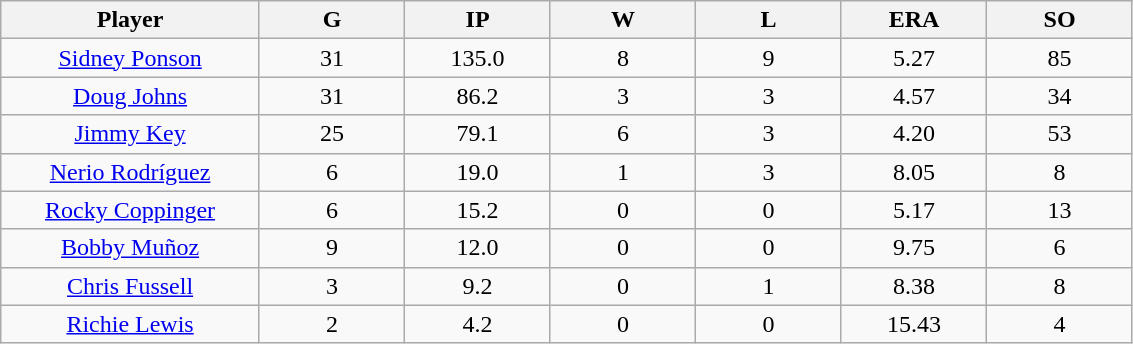<table class="wikitable sortable">
<tr>
<th bgcolor="#DDDDFF" width="16%">Player</th>
<th bgcolor="#DDDDFF" width="9%">G</th>
<th bgcolor="#DDDDFF" width="9%">IP</th>
<th bgcolor="#DDDDFF" width="9%">W</th>
<th bgcolor="#DDDDFF" width="9%">L</th>
<th bgcolor="#DDDDFF" width="9%">ERA</th>
<th bgcolor="#DDDDFF" width="9%">SO</th>
</tr>
<tr align=center>
<td><a href='#'>Sidney Ponson</a></td>
<td>31</td>
<td>135.0</td>
<td>8</td>
<td>9</td>
<td>5.27</td>
<td>85</td>
</tr>
<tr align=center>
<td><a href='#'>Doug Johns</a></td>
<td>31</td>
<td>86.2</td>
<td>3</td>
<td>3</td>
<td>4.57</td>
<td>34</td>
</tr>
<tr align=center>
<td><a href='#'>Jimmy Key</a></td>
<td>25</td>
<td>79.1</td>
<td>6</td>
<td>3</td>
<td>4.20</td>
<td>53</td>
</tr>
<tr align=center>
<td><a href='#'>Nerio Rodríguez</a></td>
<td>6</td>
<td>19.0</td>
<td>1</td>
<td>3</td>
<td>8.05</td>
<td>8</td>
</tr>
<tr align=center>
<td><a href='#'>Rocky Coppinger</a></td>
<td>6</td>
<td>15.2</td>
<td>0</td>
<td>0</td>
<td>5.17</td>
<td>13</td>
</tr>
<tr align=center>
<td><a href='#'>Bobby Muñoz</a></td>
<td>9</td>
<td>12.0</td>
<td>0</td>
<td>0</td>
<td>9.75</td>
<td>6</td>
</tr>
<tr align=center>
<td><a href='#'>Chris Fussell</a></td>
<td>3</td>
<td>9.2</td>
<td>0</td>
<td>1</td>
<td>8.38</td>
<td>8</td>
</tr>
<tr align=center>
<td><a href='#'>Richie Lewis</a></td>
<td>2</td>
<td>4.2</td>
<td>0</td>
<td>0</td>
<td>15.43</td>
<td>4</td>
</tr>
</table>
